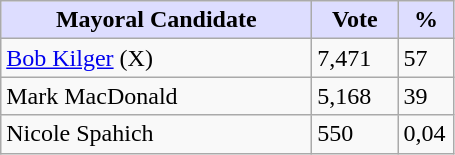<table class="wikitable">
<tr>
<th style="background:#ddf; width:200px;">Mayoral Candidate </th>
<th style="background:#ddf; width:50px;">Vote</th>
<th style="background:#ddf; width:30px;">%</th>
</tr>
<tr>
<td><a href='#'>Bob Kilger</a> (X)</td>
<td>7,471</td>
<td>57</td>
</tr>
<tr>
<td>Mark MacDonald</td>
<td>5,168</td>
<td>39</td>
</tr>
<tr>
<td>Nicole Spahich</td>
<td>550</td>
<td>0,04</td>
</tr>
</table>
